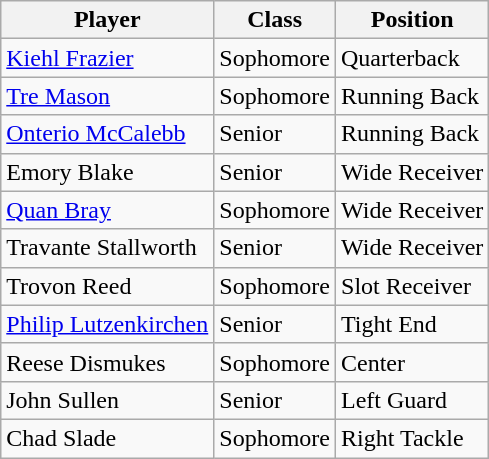<table class="wikitable" border="1">
<tr>
<th>Player</th>
<th>Class</th>
<th>Position</th>
</tr>
<tr>
<td><a href='#'>Kiehl Frazier</a></td>
<td>Sophomore</td>
<td>Quarterback</td>
</tr>
<tr>
<td><a href='#'>Tre Mason</a></td>
<td>Sophomore</td>
<td>Running Back</td>
</tr>
<tr>
<td><a href='#'>Onterio McCalebb</a></td>
<td>Senior</td>
<td>Running Back</td>
</tr>
<tr>
<td>Emory Blake</td>
<td>Senior</td>
<td>Wide Receiver</td>
</tr>
<tr>
<td><a href='#'>Quan Bray</a></td>
<td>Sophomore</td>
<td>Wide Receiver</td>
</tr>
<tr>
<td>Travante Stallworth</td>
<td>Senior</td>
<td>Wide Receiver</td>
</tr>
<tr>
<td>Trovon Reed</td>
<td>Sophomore</td>
<td>Slot Receiver</td>
</tr>
<tr>
<td><a href='#'>Philip Lutzenkirchen</a></td>
<td>Senior</td>
<td>Tight End</td>
</tr>
<tr>
<td>Reese Dismukes</td>
<td>Sophomore</td>
<td>Center</td>
</tr>
<tr>
<td>John Sullen</td>
<td>Senior</td>
<td>Left Guard</td>
</tr>
<tr>
<td>Chad Slade</td>
<td>Sophomore</td>
<td>Right Tackle</td>
</tr>
</table>
